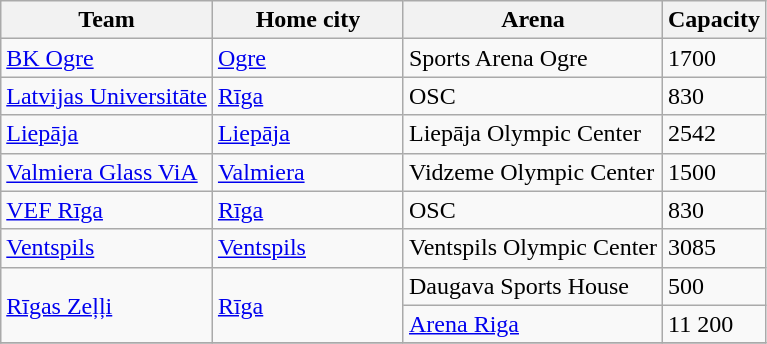<table class="wikitable sortable">
<tr>
<th>Team</th>
<th width=120>Home city</th>
<th>Arena</th>
<th>Capacity</th>
</tr>
<tr>
<td><a href='#'>BK Ogre</a></td>
<td><a href='#'>Ogre</a></td>
<td>Sports Arena Ogre</td>
<td>1700</td>
</tr>
<tr>
<td><a href='#'>Latvijas Universitāte</a></td>
<td><a href='#'>Rīga</a></td>
<td>OSC</td>
<td>830</td>
</tr>
<tr>
<td><a href='#'>Liepāja</a></td>
<td><a href='#'>Liepāja</a></td>
<td>Liepāja Olympic Center</td>
<td>2542</td>
</tr>
<tr>
<td><a href='#'>Valmiera Glass ViA</a></td>
<td><a href='#'>Valmiera</a></td>
<td>Vidzeme Olympic Center</td>
<td>1500</td>
</tr>
<tr>
<td><a href='#'>VEF Rīga</a></td>
<td><a href='#'>Rīga</a></td>
<td>OSC</td>
<td>830</td>
</tr>
<tr>
<td><a href='#'>Ventspils</a></td>
<td><a href='#'>Ventspils</a></td>
<td>Ventspils Olympic Center</td>
<td>3085</td>
</tr>
<tr>
<td rowspan=2><a href='#'>Rīgas Zeļļi</a></td>
<td rowspan=2><a href='#'>Rīga</a></td>
<td>Daugava Sports House</td>
<td>500</td>
</tr>
<tr>
<td><a href='#'>Arena Riga</a></td>
<td>11 200</td>
</tr>
<tr>
</tr>
</table>
